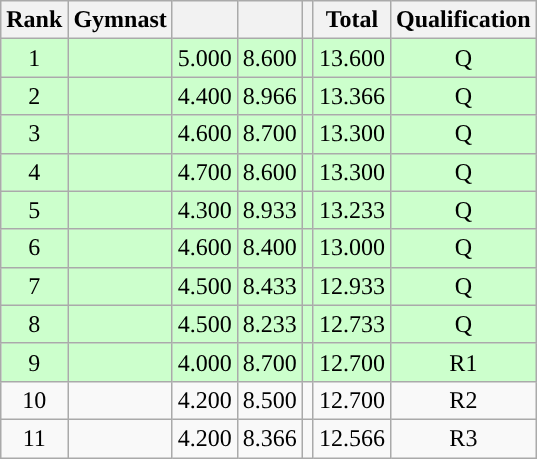<table class="wikitable sortable" style="text-align:center">
<tr>
<th>Rank</th>
<th>Gymnast</th>
<th><small></small></th>
<th><small></small></th>
<th><small></small></th>
<th>Total</th>
<th>Qualification</th>
</tr>
<tr bgcolor=ccffcc>
<td>1</td>
<td align=left></td>
<td>5.000</td>
<td>8.600</td>
<td></td>
<td>13.600</td>
<td>Q</td>
</tr>
<tr bgcolor=ccffcc>
<td>2</td>
<td align=left></td>
<td>4.400</td>
<td>8.966</td>
<td></td>
<td>13.366</td>
<td>Q</td>
</tr>
<tr bgcolor=ccffcc>
<td>3</td>
<td align=left></td>
<td>4.600</td>
<td>8.700</td>
<td></td>
<td>13.300</td>
<td>Q</td>
</tr>
<tr bgcolor=ccffcc>
<td>4</td>
<td align=left></td>
<td>4.700</td>
<td>8.600</td>
<td></td>
<td>13.300</td>
<td>Q</td>
</tr>
<tr bgcolor=ccffcc>
<td>5</td>
<td align=left></td>
<td>4.300</td>
<td>8.933</td>
<td></td>
<td>13.233</td>
<td>Q</td>
</tr>
<tr bgcolor=ccffcc>
<td>6</td>
<td align=left></td>
<td>4.600</td>
<td>8.400</td>
<td></td>
<td>13.000</td>
<td>Q</td>
</tr>
<tr bgcolor=ccffcc>
<td>7</td>
<td align=left></td>
<td>4.500</td>
<td>8.433</td>
<td></td>
<td>12.933</td>
<td>Q</td>
</tr>
<tr bgcolor=ccffcc>
<td>8</td>
<td align=left></td>
<td>4.500</td>
<td>8.233</td>
<td></td>
<td>12.733</td>
<td>Q</td>
</tr>
<tr bgcolor=ccffcc>
<td>9</td>
<td align=left></td>
<td>4.000</td>
<td>8.700</td>
<td></td>
<td>12.700</td>
<td>R1</td>
</tr>
<tr>
<td>10</td>
<td align=left></td>
<td>4.200</td>
<td>8.500</td>
<td></td>
<td>12.700</td>
<td>R2</td>
</tr>
<tr>
<td>11</td>
<td align=left></td>
<td>4.200</td>
<td>8.366</td>
<td></td>
<td>12.566</td>
<td>R3</td>
</tr>
</table>
